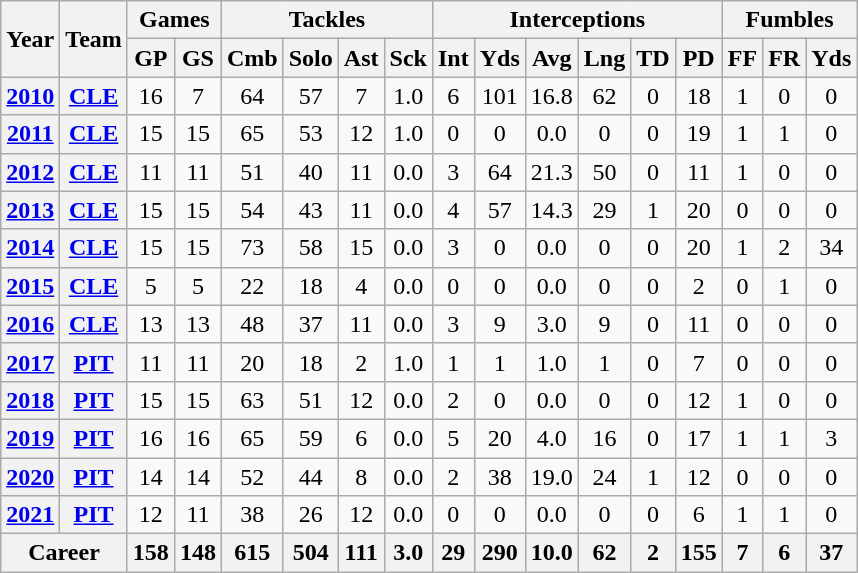<table class="wikitable" style="text-align:center;">
<tr>
<th rowspan="2">Year</th>
<th rowspan="2">Team</th>
<th colspan="2">Games</th>
<th colspan="4">Tackles</th>
<th colspan="6">Interceptions</th>
<th colspan="4">Fumbles</th>
</tr>
<tr>
<th>GP</th>
<th>GS</th>
<th>Cmb</th>
<th>Solo</th>
<th>Ast</th>
<th>Sck</th>
<th>Int</th>
<th>Yds</th>
<th>Avg</th>
<th>Lng</th>
<th>TD</th>
<th>PD</th>
<th>FF</th>
<th>FR</th>
<th>Yds</th>
</tr>
<tr>
<th><a href='#'>2010</a></th>
<th><a href='#'>CLE</a></th>
<td>16</td>
<td>7</td>
<td>64</td>
<td>57</td>
<td>7</td>
<td>1.0</td>
<td>6</td>
<td>101</td>
<td>16.8</td>
<td>62</td>
<td>0</td>
<td>18</td>
<td>1</td>
<td>0</td>
<td>0</td>
</tr>
<tr>
<th><a href='#'>2011</a></th>
<th><a href='#'>CLE</a></th>
<td>15</td>
<td>15</td>
<td>65</td>
<td>53</td>
<td>12</td>
<td>1.0</td>
<td>0</td>
<td>0</td>
<td>0.0</td>
<td>0</td>
<td>0</td>
<td>19</td>
<td>1</td>
<td>1</td>
<td>0</td>
</tr>
<tr>
<th><a href='#'>2012</a></th>
<th><a href='#'>CLE</a></th>
<td>11</td>
<td>11</td>
<td>51</td>
<td>40</td>
<td>11</td>
<td>0.0</td>
<td>3</td>
<td>64</td>
<td>21.3</td>
<td>50</td>
<td>0</td>
<td>11</td>
<td>1</td>
<td>0</td>
<td>0</td>
</tr>
<tr>
<th><a href='#'>2013</a></th>
<th><a href='#'>CLE</a></th>
<td>15</td>
<td>15</td>
<td>54</td>
<td>43</td>
<td>11</td>
<td>0.0</td>
<td>4</td>
<td>57</td>
<td>14.3</td>
<td>29</td>
<td>1</td>
<td>20</td>
<td>0</td>
<td>0</td>
<td>0</td>
</tr>
<tr>
<th><a href='#'>2014</a></th>
<th><a href='#'>CLE</a></th>
<td>15</td>
<td>15</td>
<td>73</td>
<td>58</td>
<td>15</td>
<td>0.0</td>
<td>3</td>
<td>0</td>
<td>0.0</td>
<td>0</td>
<td>0</td>
<td>20</td>
<td>1</td>
<td>2</td>
<td>34</td>
</tr>
<tr>
<th><a href='#'>2015</a></th>
<th><a href='#'>CLE</a></th>
<td>5</td>
<td>5</td>
<td>22</td>
<td>18</td>
<td>4</td>
<td>0.0</td>
<td>0</td>
<td>0</td>
<td>0.0</td>
<td>0</td>
<td>0</td>
<td>2</td>
<td>0</td>
<td>1</td>
<td>0</td>
</tr>
<tr>
<th><a href='#'>2016</a></th>
<th><a href='#'>CLE</a></th>
<td>13</td>
<td>13</td>
<td>48</td>
<td>37</td>
<td>11</td>
<td>0.0</td>
<td>3</td>
<td>9</td>
<td>3.0</td>
<td>9</td>
<td>0</td>
<td>11</td>
<td>0</td>
<td>0</td>
<td>0</td>
</tr>
<tr>
<th><a href='#'>2017</a></th>
<th><a href='#'>PIT</a></th>
<td>11</td>
<td>11</td>
<td>20</td>
<td>18</td>
<td>2</td>
<td>1.0</td>
<td>1</td>
<td>1</td>
<td>1.0</td>
<td>1</td>
<td>0</td>
<td>7</td>
<td>0</td>
<td>0</td>
<td>0</td>
</tr>
<tr>
<th><a href='#'>2018</a></th>
<th><a href='#'>PIT</a></th>
<td>15</td>
<td>15</td>
<td>63</td>
<td>51</td>
<td>12</td>
<td>0.0</td>
<td>2</td>
<td>0</td>
<td>0.0</td>
<td>0</td>
<td>0</td>
<td>12</td>
<td>1</td>
<td>0</td>
<td>0</td>
</tr>
<tr>
<th><a href='#'>2019</a></th>
<th><a href='#'>PIT</a></th>
<td>16</td>
<td>16</td>
<td>65</td>
<td>59</td>
<td>6</td>
<td>0.0</td>
<td>5</td>
<td>20</td>
<td>4.0</td>
<td>16</td>
<td>0</td>
<td>17</td>
<td>1</td>
<td>1</td>
<td>3</td>
</tr>
<tr>
<th><a href='#'>2020</a></th>
<th><a href='#'>PIT</a></th>
<td>14</td>
<td>14</td>
<td>52</td>
<td>44</td>
<td>8</td>
<td>0.0</td>
<td>2</td>
<td>38</td>
<td>19.0</td>
<td>24</td>
<td>1</td>
<td>12</td>
<td>0</td>
<td>0</td>
<td>0</td>
</tr>
<tr>
<th><a href='#'>2021</a></th>
<th><a href='#'>PIT</a></th>
<td>12</td>
<td>11</td>
<td>38</td>
<td>26</td>
<td>12</td>
<td>0.0</td>
<td>0</td>
<td>0</td>
<td>0.0</td>
<td>0</td>
<td>0</td>
<td>6</td>
<td>1</td>
<td>1</td>
<td>0</td>
</tr>
<tr>
<th colspan="2">Career</th>
<th>158</th>
<th>148</th>
<th>615</th>
<th>504</th>
<th>111</th>
<th>3.0</th>
<th>29</th>
<th>290</th>
<th>10.0</th>
<th>62</th>
<th>2</th>
<th>155</th>
<th>7</th>
<th>6</th>
<th>37</th>
</tr>
</table>
